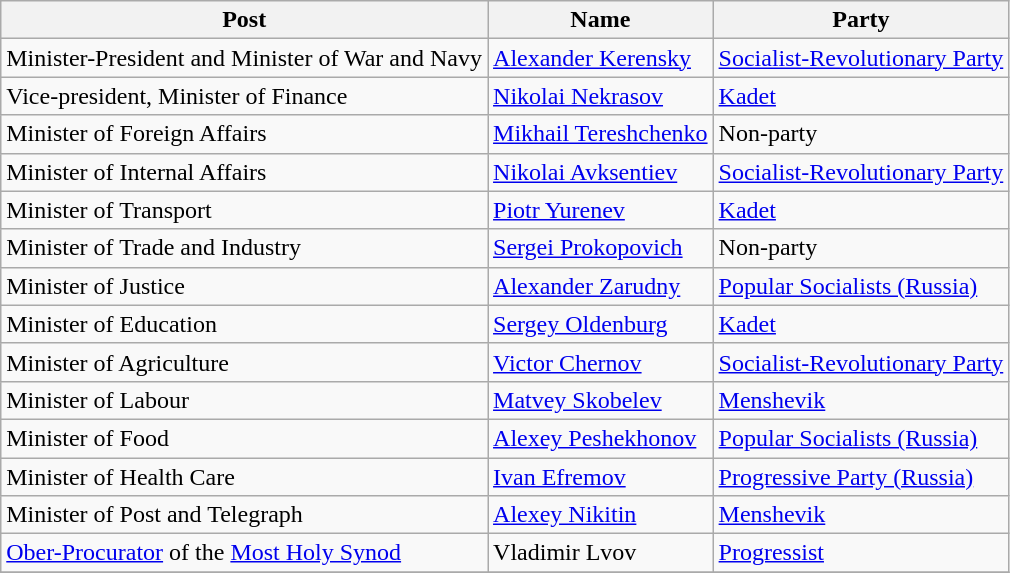<table class="wikitable">
<tr>
<th>Post</th>
<th>Name</th>
<th>Party</th>
</tr>
<tr>
<td>Minister-President and Minister of War and Navy</td>
<td><a href='#'>Alexander Kerensky</a></td>
<td><a href='#'>Socialist-Revolutionary Party</a></td>
</tr>
<tr>
<td>Vice-president, Minister of Finance</td>
<td><a href='#'>Nikolai Nekrasov</a></td>
<td><a href='#'>Kadet</a></td>
</tr>
<tr>
<td>Minister of Foreign Affairs</td>
<td><a href='#'>Mikhail Tereshchenko</a></td>
<td>Non-party</td>
</tr>
<tr>
<td>Minister of Internal Affairs</td>
<td><a href='#'>Nikolai Avksentiev</a></td>
<td><a href='#'>Socialist-Revolutionary Party</a></td>
</tr>
<tr>
<td>Minister of Transport</td>
<td><a href='#'>Piotr Yurenev</a></td>
<td><a href='#'>Kadet</a></td>
</tr>
<tr>
<td>Minister of Trade and Industry</td>
<td><a href='#'>Sergei Prokopovich</a></td>
<td>Non-party</td>
</tr>
<tr>
<td>Minister of Justice</td>
<td><a href='#'>Alexander Zarudny</a></td>
<td><a href='#'>Popular Socialists (Russia)</a></td>
</tr>
<tr>
<td>Minister of Education</td>
<td><a href='#'>Sergey Oldenburg</a></td>
<td><a href='#'>Kadet</a></td>
</tr>
<tr>
<td>Minister of Agriculture</td>
<td><a href='#'>Victor Chernov</a></td>
<td><a href='#'>Socialist-Revolutionary Party</a></td>
</tr>
<tr>
<td>Minister of Labour</td>
<td><a href='#'>Matvey Skobelev</a></td>
<td><a href='#'>Menshevik</a></td>
</tr>
<tr>
<td>Minister of Food</td>
<td><a href='#'>Alexey Peshekhonov</a></td>
<td><a href='#'>Popular Socialists (Russia)</a></td>
</tr>
<tr>
<td>Minister of Health Care</td>
<td><a href='#'>Ivan Efremov</a></td>
<td><a href='#'>Progressive Party (Russia)</a></td>
</tr>
<tr>
<td>Minister of Post and Telegraph</td>
<td><a href='#'>Alexey Nikitin</a></td>
<td><a href='#'>Menshevik</a></td>
</tr>
<tr>
<td><a href='#'>Ober-Procurator</a> of the <a href='#'>Most Holy Synod</a></td>
<td>Vladimir Lvov</td>
<td><a href='#'>Progressist</a></td>
</tr>
<tr>
</tr>
</table>
